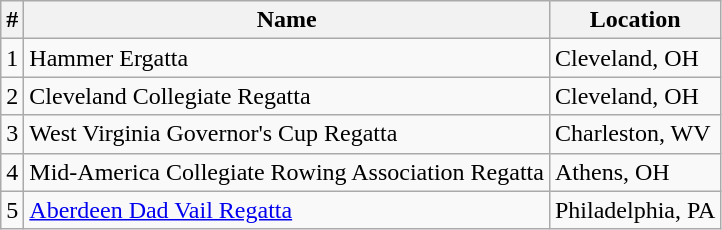<table class="wikitable">
<tr>
<th>#</th>
<th>Name</th>
<th>Location</th>
</tr>
<tr>
<td>1</td>
<td>Hammer Ergatta</td>
<td>Cleveland, OH</td>
</tr>
<tr>
<td>2</td>
<td>Cleveland Collegiate Regatta</td>
<td>Cleveland, OH</td>
</tr>
<tr>
<td>3</td>
<td>West Virginia Governor's Cup Regatta</td>
<td>Charleston, WV</td>
</tr>
<tr>
<td>4</td>
<td>Mid-America Collegiate Rowing Association Regatta</td>
<td>Athens, OH</td>
</tr>
<tr>
<td>5</td>
<td><a href='#'>Aberdeen Dad Vail Regatta</a></td>
<td>Philadelphia, PA</td>
</tr>
</table>
